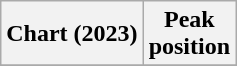<table class="wikitable sortable plainrowheaders" style="text-align:center">
<tr>
<th scope="col">Chart (2023)</th>
<th scope="col">Peak<br>position</th>
</tr>
<tr>
</tr>
</table>
